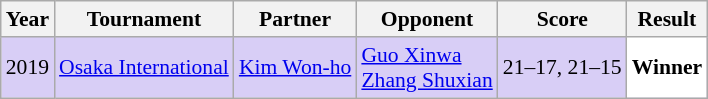<table class="sortable wikitable" style="font-size: 90%;">
<tr>
<th>Year</th>
<th>Tournament</th>
<th>Partner</th>
<th>Opponent</th>
<th>Score</th>
<th>Result</th>
</tr>
<tr style="background:#D8CEF6">
<td align="center">2019</td>
<td align="left"><a href='#'>Osaka International</a></td>
<td align="left"> <a href='#'>Kim Won-ho</a></td>
<td align="left"> <a href='#'>Guo Xinwa</a><br> <a href='#'>Zhang Shuxian</a></td>
<td align="left">21–17, 21–15</td>
<td style="text-align:left; background:white"> <strong>Winner</strong></td>
</tr>
</table>
